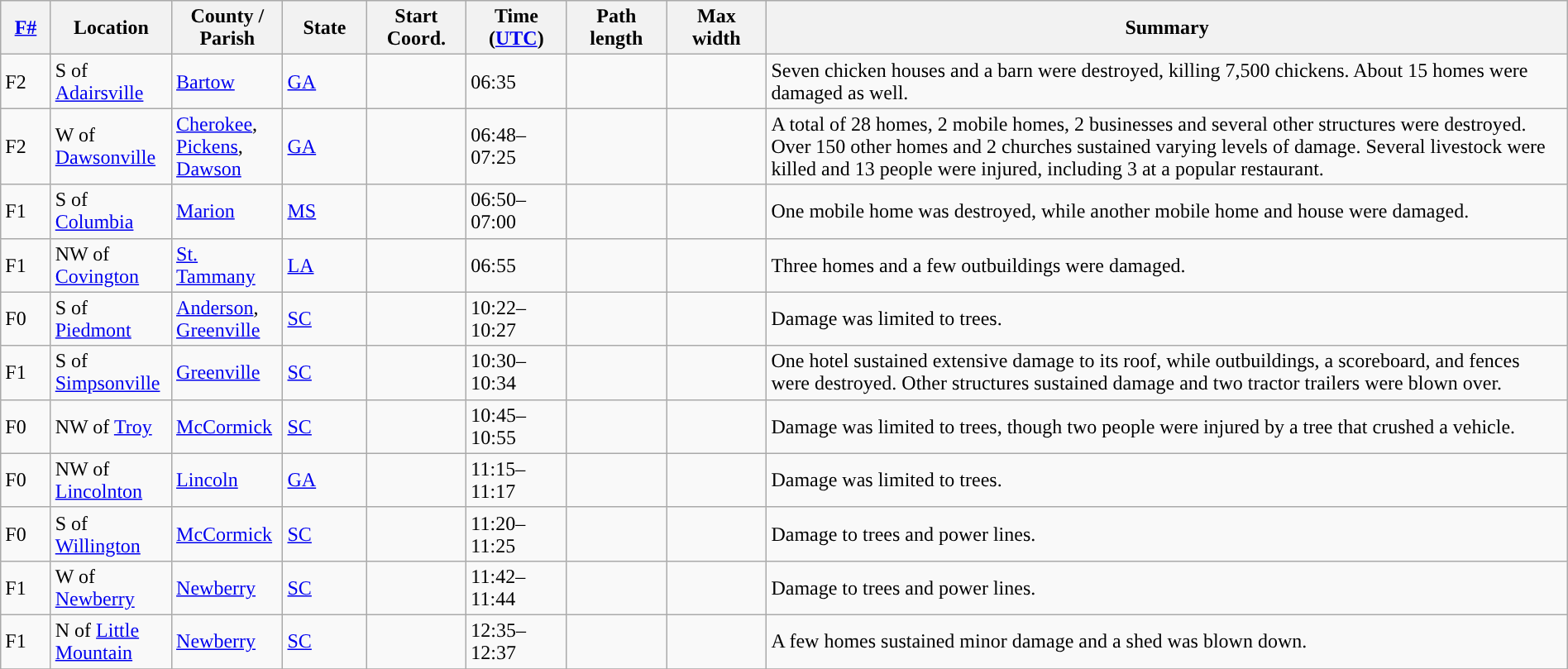<table class="wikitable sortable" style="width:100%;">
<tr>
<th scope="col"  style="width:3%; text-align:center;"><a href='#'>F#</a></th>
<th scope="col"  style="width:7%; text-align:center;" class="unsortable">Location</th>
<th scope="col"  style="width:6%; text-align:center;" class="unsortable">County / Parish</th>
<th scope="col"  style="width:5%; text-align:center;">State</th>
<th scope="col"  style="width:6%; text-align:center;">Start Coord.</th>
<th scope="col"  style="width:6%; text-align:center;">Time (<a href='#'>UTC</a>)</th>
<th scope="col"  style="width:6%; text-align:center;">Path length</th>
<th scope="col"  style="width:6%; text-align:center;">Max width</th>
<th scope="col" class="unsortable" style="width:48%; text-align:center;">Summary</th>
</tr>
<tr>
<td>F2</td>
<td>S of <a href='#'>Adairsville</a></td>
<td><a href='#'>Bartow</a></td>
<td><a href='#'>GA</a></td>
<td></td>
<td>06:35</td>
<td></td>
<td></td>
<td>Seven chicken houses and a barn were destroyed, killing 7,500 chickens. About 15 homes were damaged as well.</td>
</tr>
<tr>
<td>F2</td>
<td>W of <a href='#'>Dawsonville</a></td>
<td><a href='#'>Cherokee</a>, <a href='#'>Pickens</a>, <a href='#'>Dawson</a></td>
<td><a href='#'>GA</a></td>
<td></td>
<td>06:48–07:25</td>
<td></td>
<td></td>
<td>A total of 28 homes, 2 mobile homes, 2 businesses and several other structures were destroyed. Over 150 other homes and 2 churches sustained varying levels of damage. Several livestock were killed and 13 people were injured, including 3 at a popular restaurant.</td>
</tr>
<tr>
<td>F1</td>
<td>S of <a href='#'>Columbia</a></td>
<td><a href='#'>Marion</a></td>
<td><a href='#'>MS</a></td>
<td></td>
<td>06:50–07:00</td>
<td></td>
<td></td>
<td>One mobile home was destroyed, while another mobile home and house were damaged.</td>
</tr>
<tr>
<td>F1</td>
<td>NW of <a href='#'>Covington</a></td>
<td><a href='#'>St. Tammany</a></td>
<td><a href='#'>LA</a></td>
<td></td>
<td>06:55</td>
<td></td>
<td></td>
<td>Three homes and a few outbuildings were damaged.</td>
</tr>
<tr>
<td>F0</td>
<td>S of <a href='#'>Piedmont</a></td>
<td><a href='#'>Anderson</a>, <a href='#'>Greenville</a></td>
<td><a href='#'>SC</a></td>
<td></td>
<td>10:22–10:27</td>
<td></td>
<td></td>
<td>Damage was limited to trees.</td>
</tr>
<tr>
<td>F1</td>
<td>S of <a href='#'>Simpsonville</a></td>
<td><a href='#'>Greenville</a></td>
<td><a href='#'>SC</a></td>
<td></td>
<td>10:30–10:34</td>
<td></td>
<td></td>
<td>One hotel sustained extensive damage to its roof, while outbuildings, a scoreboard, and fences were destroyed. Other structures sustained damage and two tractor trailers were blown over.</td>
</tr>
<tr>
<td>F0</td>
<td>NW of <a href='#'>Troy</a></td>
<td><a href='#'>McCormick</a></td>
<td><a href='#'>SC</a></td>
<td></td>
<td>10:45–10:55</td>
<td></td>
<td></td>
<td>Damage was limited to trees, though two people were injured by a tree that crushed a vehicle.</td>
</tr>
<tr>
<td>F0</td>
<td>NW of <a href='#'>Lincolnton</a></td>
<td><a href='#'>Lincoln</a></td>
<td><a href='#'>GA</a></td>
<td></td>
<td>11:15–11:17</td>
<td></td>
<td></td>
<td>Damage was limited to trees.</td>
</tr>
<tr>
<td>F0</td>
<td>S of <a href='#'>Willington</a></td>
<td><a href='#'>McCormick</a></td>
<td><a href='#'>SC</a></td>
<td></td>
<td>11:20–11:25</td>
<td></td>
<td></td>
<td>Damage to trees and power lines.</td>
</tr>
<tr>
<td>F1</td>
<td>W of <a href='#'>Newberry</a></td>
<td><a href='#'>Newberry</a></td>
<td><a href='#'>SC</a></td>
<td></td>
<td>11:42–11:44</td>
<td></td>
<td></td>
<td>Damage to trees and power lines.</td>
</tr>
<tr>
<td>F1</td>
<td>N of <a href='#'>Little Mountain</a></td>
<td><a href='#'>Newberry</a></td>
<td><a href='#'>SC</a></td>
<td></td>
<td>12:35–12:37</td>
<td></td>
<td></td>
<td>A few homes sustained minor damage and a shed was blown down.</td>
</tr>
<tr>
</tr>
</table>
